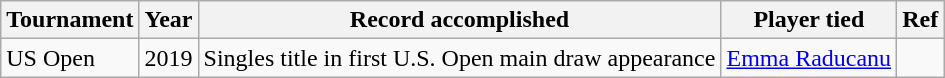<table class=wikitable>
<tr>
<th>Tournament</th>
<th>Year</th>
<th>Record accomplished</th>
<th>Player tied</th>
<th>Ref</th>
</tr>
<tr>
<td>US Open</td>
<td>2019</td>
<td>Singles title in first U.S. Open main draw appearance</td>
<td><a href='#'>Emma Raducanu</a></td>
<td></td>
</tr>
</table>
